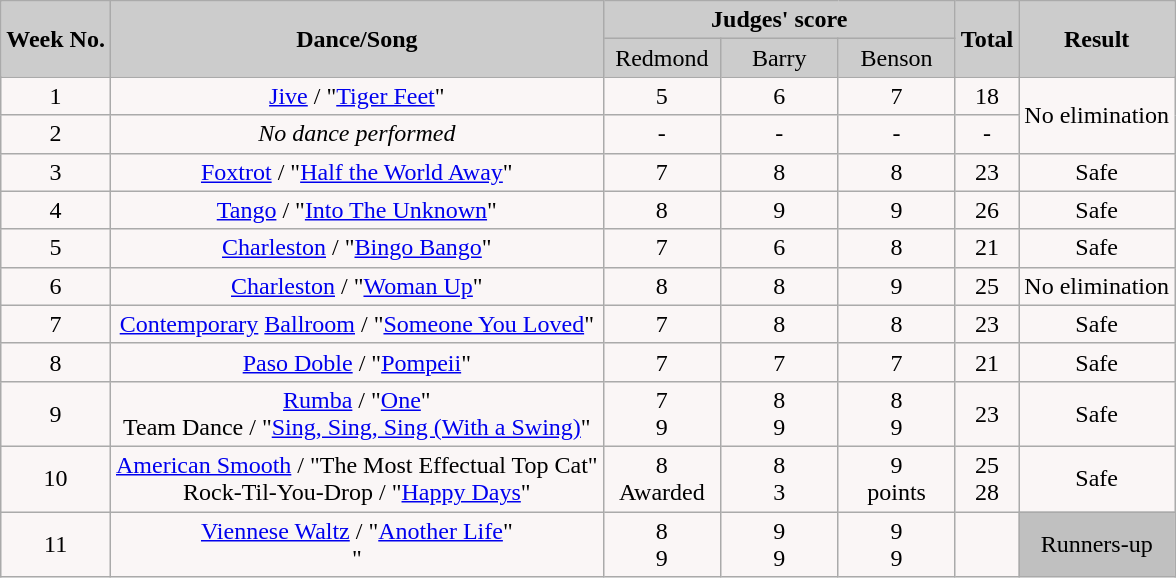<table class="wikitable collapsible">
<tr>
<th rowspan="2" style="background:#ccc; text-align:Center;"><strong>Week No.</strong></th>
<th rowspan="2" style="background:#ccc; text-align:Center;"><strong>Dance/Song</strong></th>
<th colspan="3" style="background:#ccc; text-align:Center;"><strong>Judges' score</strong></th>
<th rowspan="2" style="background:#ccc; text-align:Center;"><strong>Total</strong></th>
<th rowspan="2" style="background:#ccc; text-align:Center;"><strong>Result</strong></th>
</tr>
<tr style="text-align:center; background:#ccc;">
<td style="width:10%; ">Redmond</td>
<td style="width:10%; ">Barry</td>
<td style="width:10%; ">Benson</td>
</tr>
<tr style="text-align:center; background:#faf6f6;">
<td>1</td>
<td><a href='#'>Jive</a> / "<a href='#'>Tiger Feet</a>"</td>
<td>5</td>
<td>6</td>
<td>7</td>
<td>18</td>
<td rowspan="2">No elimination</td>
</tr>
<tr style="text-align:center; background:#faf6f6;">
<td>2</td>
<td><em>No dance performed</em></td>
<td>-</td>
<td>-</td>
<td>-</td>
<td>-</td>
</tr>
<tr style="text-align:center; background:#faf6f6;">
<td>3</td>
<td><a href='#'>Foxtrot</a> / "<a href='#'>Half the World Away</a>"</td>
<td>7</td>
<td>8</td>
<td>8</td>
<td>23</td>
<td>Safe</td>
</tr>
<tr style="text-align:center; background:#faf6f6;">
<td>4</td>
<td><a href='#'>Tango</a> / "<a href='#'>Into The Unknown</a>"</td>
<td>8</td>
<td>9</td>
<td>9</td>
<td>26</td>
<td>Safe</td>
</tr>
<tr style="text-align:center; background:#faf6f6;">
<td>5</td>
<td><a href='#'>Charleston</a> / "<a href='#'>Bingo Bango</a>"</td>
<td>7</td>
<td>6</td>
<td>8</td>
<td>21</td>
<td>Safe</td>
</tr>
<tr style="text-align:center; background:#faf6f6;">
<td>6</td>
<td><a href='#'>Charleston</a> / "<a href='#'>Woman Up</a>"</td>
<td>8</td>
<td>8</td>
<td>9</td>
<td>25</td>
<td>No elimination<br><small></small></td>
</tr>
<tr style="text-align:center; background:#faf6f6;">
<td>7</td>
<td><a href='#'>Contemporary</a> <a href='#'>Ballroom</a> / "<a href='#'>Someone You Loved</a>"</td>
<td>7</td>
<td>8</td>
<td>8</td>
<td>23</td>
<td>Safe</td>
</tr>
<tr style="text-align:center; background:#faf6f6;">
<td>8</td>
<td><a href='#'>Paso Doble</a> / "<a href='#'>Pompeii</a>"</td>
<td>7</td>
<td>7</td>
<td>7</td>
<td>21</td>
<td>Safe</td>
</tr>
<tr style="text-align:center; background:#faf6f6;">
<td>9</td>
<td><a href='#'>Rumba</a> / "<a href='#'>One</a>"<br>Team Dance / "<a href='#'>Sing, Sing, Sing (With a Swing)</a>"</td>
<td>7<br>9</td>
<td>8<br>9</td>
<td>8<br>9</td>
<td>23<br></td>
<td>Safe</td>
</tr>
<tr style="text-align:center; background:#faf6f6;">
<td>10</td>
<td><a href='#'>American Smooth</a> / "The Most Effectual Top Cat"<br>Rock-Til-You-Drop / "<a href='#'>Happy Days</a>"</td>
<td>8<br>Awarded</td>
<td>8<br>3</td>
<td>9<br>points</td>
<td>25<br>28</td>
<td>Safe</td>
</tr>
<tr style="text-align:center; background:#faf6f6;">
<td>11</td>
<td><a href='#'>Viennese Waltz</a> / "<a href='#'>Another Life</a>"<br>"</td>
<td>8<br>9</td>
<td>9<br>9</td>
<td>9<br>9</td>
<td><br></td>
<td bgcolor=silver>Runners-up</td>
</tr>
</table>
